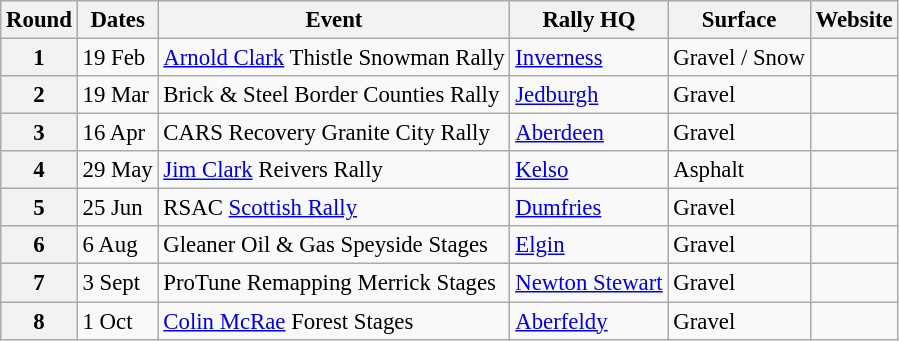<table class="wikitable" style="font-size: 95%;">
<tr>
<th>Round</th>
<th>Dates</th>
<th>Event</th>
<th>Rally HQ</th>
<th>Surface</th>
<th>Website</th>
</tr>
<tr>
<th>1</th>
<td>19 Feb</td>
<td><a href='#'>Arnold Clark</a> Thistle Snowman Rally</td>
<td><a href='#'>Inverness</a></td>
<td>Gravel / Snow</td>
<td></td>
</tr>
<tr>
<th>2</th>
<td>19 Mar</td>
<td>Brick & Steel Border Counties Rally</td>
<td><a href='#'>Jedburgh</a></td>
<td>Gravel</td>
<td></td>
</tr>
<tr>
<th>3</th>
<td>16 Apr</td>
<td>CARS Recovery Granite City Rally</td>
<td><a href='#'>Aberdeen</a></td>
<td>Gravel</td>
<td></td>
</tr>
<tr>
<th>4</th>
<td>29 May</td>
<td><a href='#'>Jim Clark</a> Reivers Rally</td>
<td><a href='#'>Kelso</a></td>
<td>Asphalt</td>
<td></td>
</tr>
<tr>
<th>5</th>
<td>25 Jun</td>
<td>RSAC <a href='#'>Scottish Rally</a></td>
<td><a href='#'>Dumfries</a></td>
<td>Gravel</td>
<td></td>
</tr>
<tr>
<th>6</th>
<td>6 Aug</td>
<td>Gleaner Oil & Gas Speyside Stages</td>
<td><a href='#'>Elgin</a></td>
<td>Gravel</td>
<td></td>
</tr>
<tr>
<th>7</th>
<td>3 Sept</td>
<td>ProTune Remapping Merrick Stages</td>
<td><a href='#'>Newton Stewart</a></td>
<td>Gravel</td>
<td></td>
</tr>
<tr>
<th>8</th>
<td>1 Oct</td>
<td><a href='#'>Colin McRae</a> Forest Stages</td>
<td><a href='#'>Aberfeldy</a></td>
<td>Gravel</td>
<td></td>
</tr>
</table>
